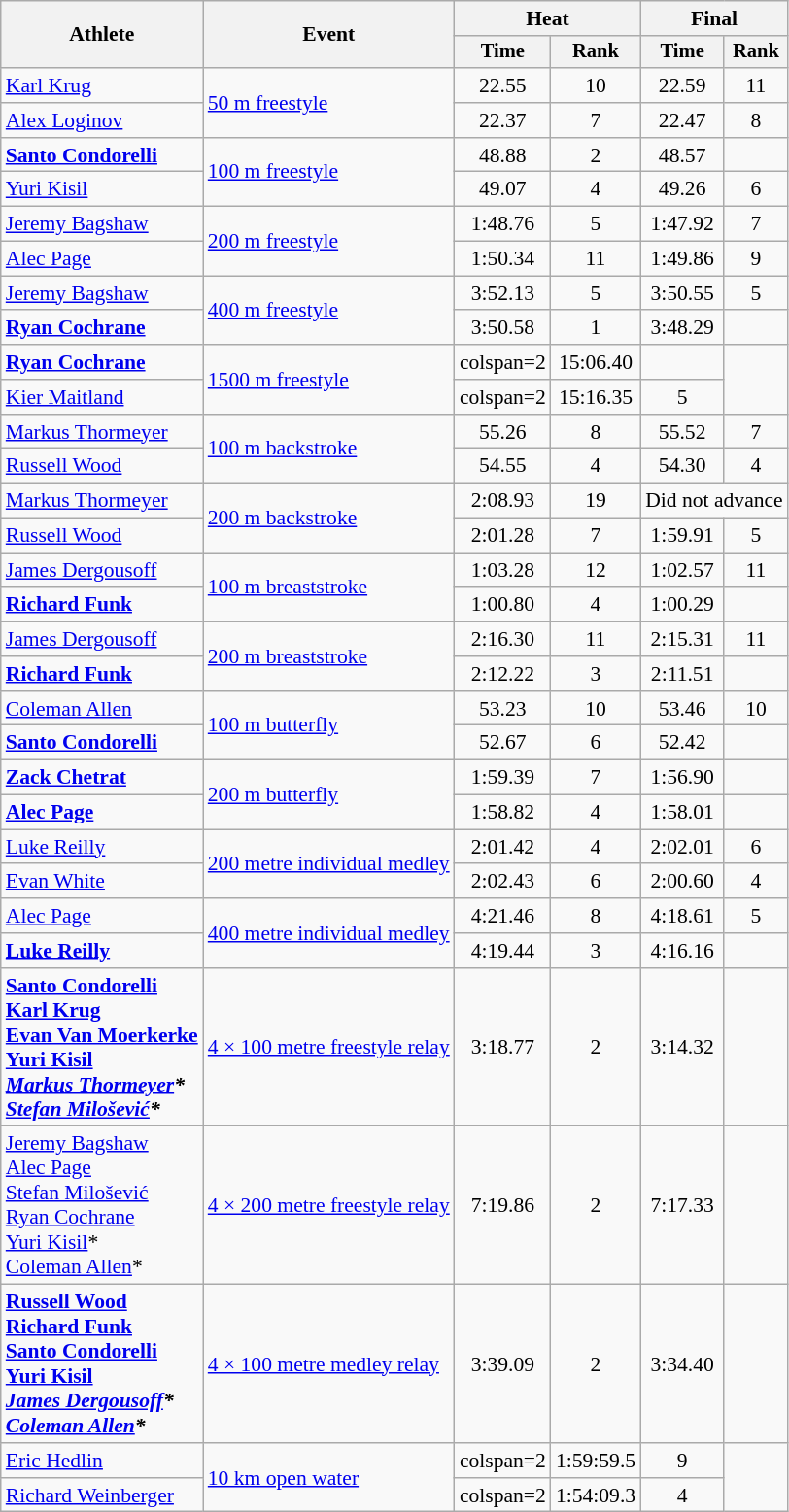<table class=wikitable style="font-size:90%">
<tr>
<th rowspan=2>Athlete</th>
<th rowspan=2>Event</th>
<th colspan=2>Heat</th>
<th colspan=2>Final</th>
</tr>
<tr style="font-size:95%">
<th>Time</th>
<th>Rank</th>
<th>Time</th>
<th>Rank</th>
</tr>
<tr align=center>
<td align=left><a href='#'>Karl Krug</a></td>
<td align=left rowspan=2><a href='#'>50 m freestyle</a></td>
<td>22.55</td>
<td>10</td>
<td>22.59</td>
<td>11</td>
</tr>
<tr align=center>
<td align=left><a href='#'>Alex Loginov</a></td>
<td>22.37</td>
<td>7</td>
<td>22.47</td>
<td>8</td>
</tr>
<tr align=center>
<td align=left><strong><a href='#'>Santo Condorelli</a></strong></td>
<td align=left rowspan=2><a href='#'>100 m freestyle</a></td>
<td>48.88</td>
<td>2</td>
<td>48.57</td>
<td></td>
</tr>
<tr align=center>
<td align=left><a href='#'>Yuri Kisil</a></td>
<td>49.07</td>
<td>4</td>
<td>49.26</td>
<td>6</td>
</tr>
<tr align=center>
<td align=left><a href='#'>Jeremy Bagshaw</a></td>
<td align=left rowspan=2><a href='#'>200 m freestyle</a></td>
<td>1:48.76</td>
<td>5</td>
<td>1:47.92</td>
<td>7</td>
</tr>
<tr align=center>
<td align=left><a href='#'>Alec Page</a></td>
<td>1:50.34</td>
<td>11</td>
<td>1:49.86</td>
<td>9</td>
</tr>
<tr align=center>
<td align=left><a href='#'>Jeremy Bagshaw</a></td>
<td align=left rowspan=2><a href='#'>400 m freestyle</a></td>
<td>3:52.13</td>
<td>5</td>
<td>3:50.55</td>
<td>5</td>
</tr>
<tr align=center>
<td align=left><strong><a href='#'>Ryan Cochrane</a></strong></td>
<td>3:50.58</td>
<td>1</td>
<td>3:48.29</td>
<td></td>
</tr>
<tr align=center>
<td align=left><strong><a href='#'>Ryan Cochrane</a></strong></td>
<td align=left rowspan=2><a href='#'>1500 m freestyle</a></td>
<td>colspan=2 </td>
<td>15:06.40</td>
<td></td>
</tr>
<tr align=center>
<td align=left><a href='#'>Kier Maitland</a></td>
<td>colspan=2 </td>
<td>15:16.35</td>
<td>5</td>
</tr>
<tr align=center>
<td align=left><a href='#'>Markus Thormeyer</a></td>
<td align=left rowspan=2><a href='#'>100 m backstroke</a></td>
<td>55.26</td>
<td>8</td>
<td>55.52</td>
<td>7</td>
</tr>
<tr align=center>
<td align=left><a href='#'>Russell Wood</a></td>
<td>54.55</td>
<td>4</td>
<td>54.30</td>
<td>4</td>
</tr>
<tr align=center>
<td align=left><a href='#'>Markus Thormeyer</a></td>
<td align=left rowspan=2><a href='#'>200 m backstroke</a></td>
<td>2:08.93</td>
<td>19</td>
<td colspan=2>Did not advance</td>
</tr>
<tr align=center>
<td align=left><a href='#'>Russell Wood</a></td>
<td>2:01.28</td>
<td>7</td>
<td>1:59.91</td>
<td>5</td>
</tr>
<tr align=center>
<td align=left><a href='#'>James Dergousoff</a></td>
<td align=left rowspan=2><a href='#'>100 m breaststroke</a></td>
<td>1:03.28</td>
<td>12</td>
<td>1:02.57</td>
<td>11</td>
</tr>
<tr align=center>
<td align=left><strong><a href='#'>Richard Funk</a></strong></td>
<td>1:00.80</td>
<td>4</td>
<td>1:00.29</td>
<td></td>
</tr>
<tr align=center>
<td align=left><a href='#'>James Dergousoff</a></td>
<td align=left rowspan=2><a href='#'>200 m breaststroke</a></td>
<td>2:16.30</td>
<td>11</td>
<td>2:15.31</td>
<td>11</td>
</tr>
<tr align=center>
<td align=left><strong><a href='#'>Richard Funk</a></strong></td>
<td>2:12.22</td>
<td>3</td>
<td>2:11.51</td>
<td></td>
</tr>
<tr align=center>
<td align=left><a href='#'>Coleman Allen</a></td>
<td align=left rowspan=2><a href='#'>100 m butterfly</a></td>
<td>53.23</td>
<td>10</td>
<td>53.46</td>
<td>10</td>
</tr>
<tr align=center>
<td align=left><strong><a href='#'>Santo Condorelli</a></strong></td>
<td>52.67</td>
<td>6</td>
<td>52.42</td>
<td></td>
</tr>
<tr align=center>
<td align=left><strong><a href='#'>Zack Chetrat</a></strong></td>
<td align=left rowspan=2><a href='#'>200 m butterfly</a></td>
<td>1:59.39</td>
<td>7</td>
<td>1:56.90</td>
<td></td>
</tr>
<tr align=center>
<td align=left><strong><a href='#'>Alec Page</a></strong></td>
<td>1:58.82</td>
<td>4</td>
<td>1:58.01</td>
<td></td>
</tr>
<tr align=center>
<td align=left><a href='#'>Luke Reilly</a></td>
<td align=left rowspan=2><a href='#'>200 metre individual medley</a></td>
<td>2:01.42</td>
<td>4</td>
<td>2:02.01</td>
<td>6</td>
</tr>
<tr align=center>
<td align=left><a href='#'>Evan White</a></td>
<td>2:02.43</td>
<td>6</td>
<td>2:00.60</td>
<td>4</td>
</tr>
<tr align=center>
<td align=left><a href='#'>Alec Page</a></td>
<td align=left rowspan=2><a href='#'>400 metre individual medley</a></td>
<td>4:21.46</td>
<td>8</td>
<td>4:18.61</td>
<td>5</td>
</tr>
<tr align=center>
<td align=left><strong><a href='#'>Luke Reilly</a></strong></td>
<td>4:19.44</td>
<td>3</td>
<td>4:16.16</td>
<td></td>
</tr>
<tr align=center>
<td align=left><strong><a href='#'>Santo Condorelli</a> <br><a href='#'>Karl Krug</a><br><a href='#'>Evan Van Moerkerke</a><br><a href='#'>Yuri Kisil</a><br><em><a href='#'>Markus Thormeyer</a>*</em><br><em><a href='#'>Stefan Milošević</a>*<strong><em></td>
<td align=left><a href='#'>4 × 100 metre freestyle relay</a></td>
<td>3:18.77</td>
<td>2</td>
<td>3:14.32</td>
<td></td>
</tr>
<tr align=center>
<td align=left></strong><a href='#'>Jeremy Bagshaw</a> <br><a href='#'>Alec Page</a><br><a href='#'>Stefan Milošević</a><br><a href='#'>Ryan Cochrane</a><br></em><a href='#'>Yuri Kisil</a>*<em><br></em><a href='#'>Coleman Allen</a>*</em></strong></td>
<td align=left><a href='#'>4 × 200 metre freestyle relay</a></td>
<td>7:19.86</td>
<td>2</td>
<td>7:17.33</td>
<td></td>
</tr>
<tr align=center>
<td align=left><strong><a href='#'>Russell Wood</a> <br><a href='#'>Richard Funk</a><br><a href='#'>Santo Condorelli</a><br><a href='#'>Yuri Kisil</a><br><em><a href='#'>James Dergousoff</a>*</em><br><em><a href='#'>Coleman Allen</a>*<strong><em></td>
<td align=left><a href='#'>4 × 100 metre medley relay</a></td>
<td>3:39.09</td>
<td>2</td>
<td>3:34.40</td>
<td></td>
</tr>
<tr align=center>
<td align=left><a href='#'>Eric Hedlin</a></td>
<td align=left rowspan=2><a href='#'>10 km open water</a></td>
<td>colspan=2 </td>
<td>1:59:59.5</td>
<td>9</td>
</tr>
<tr align=center>
<td align=left><a href='#'>Richard Weinberger</a></td>
<td>colspan=2 </td>
<td>1:54:09.3</td>
<td>4</td>
</tr>
</table>
